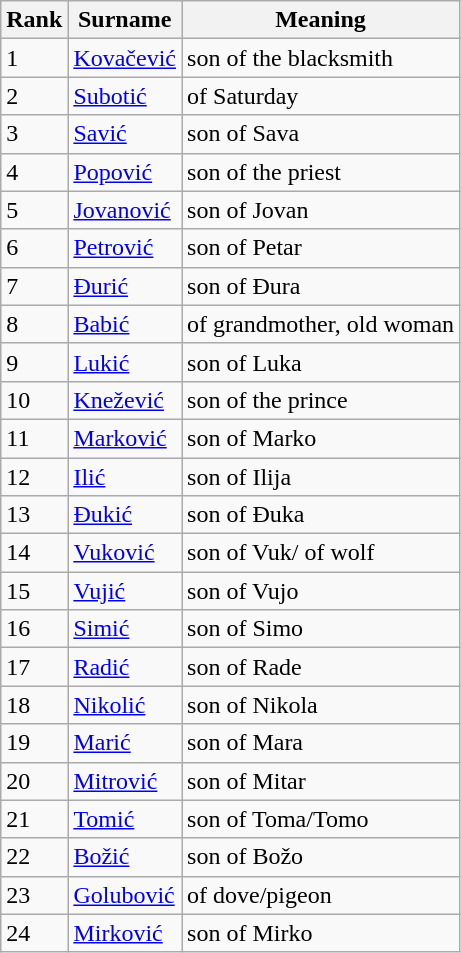<table class="wikitable">
<tr>
<th>Rank</th>
<th>Surname</th>
<th>Meaning</th>
</tr>
<tr>
<td>1</td>
<td><a href='#'>Kovačević</a></td>
<td>son of the blacksmith</td>
</tr>
<tr>
<td>2</td>
<td><a href='#'>Subotić</a></td>
<td>of Saturday</td>
</tr>
<tr>
<td>3</td>
<td><a href='#'>Savić</a></td>
<td>son of Sava</td>
</tr>
<tr>
<td>4</td>
<td><a href='#'>Popović</a></td>
<td>son of the priest</td>
</tr>
<tr>
<td>5</td>
<td><a href='#'>Jovanović</a></td>
<td>son of Jovan</td>
</tr>
<tr>
<td>6</td>
<td><a href='#'>Petrović</a></td>
<td>son of Petar</td>
</tr>
<tr>
<td>7</td>
<td><a href='#'>Đurić</a></td>
<td>son of Đura</td>
</tr>
<tr>
<td>8</td>
<td><a href='#'>Babić</a></td>
<td>of grandmother, old woman</td>
</tr>
<tr>
<td>9</td>
<td><a href='#'>Lukić</a></td>
<td>son of Luka</td>
</tr>
<tr>
<td>10</td>
<td><a href='#'>Knežević</a></td>
<td>son of the prince</td>
</tr>
<tr>
<td>11</td>
<td><a href='#'>Marković</a></td>
<td>son of Marko</td>
</tr>
<tr>
<td>12</td>
<td><a href='#'>Ilić</a></td>
<td>son of Ilija</td>
</tr>
<tr>
<td>13</td>
<td><a href='#'>Đukić</a></td>
<td>son of Đuka</td>
</tr>
<tr>
<td>14</td>
<td><a href='#'>Vuković</a></td>
<td>son of Vuk/ of wolf</td>
</tr>
<tr>
<td>15</td>
<td><a href='#'>Vujić</a></td>
<td>son of Vujo</td>
</tr>
<tr>
<td>16</td>
<td><a href='#'>Simić</a></td>
<td>son of Simo</td>
</tr>
<tr>
<td>17</td>
<td><a href='#'>Radić</a></td>
<td>son of Rade</td>
</tr>
<tr>
<td>18</td>
<td><a href='#'>Nikolić</a></td>
<td>son of Nikola</td>
</tr>
<tr>
<td>19</td>
<td><a href='#'>Marić</a></td>
<td>son of Mara</td>
</tr>
<tr>
<td>20</td>
<td><a href='#'>Mitrović</a></td>
<td>son of Mitar</td>
</tr>
<tr>
<td>21</td>
<td><a href='#'>Tomić</a></td>
<td>son of Toma/Tomo</td>
</tr>
<tr>
<td>22</td>
<td><a href='#'>Božić</a></td>
<td>son of Božo</td>
</tr>
<tr>
<td>23</td>
<td><a href='#'>Golubović</a></td>
<td>of dove/pigeon</td>
</tr>
<tr>
<td>24</td>
<td><a href='#'>Mirković</a></td>
<td>son of Mirko</td>
</tr>
</table>
